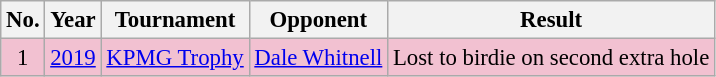<table class="wikitable" style="font-size:95%;">
<tr>
<th>No.</th>
<th>Year</th>
<th>Tournament</th>
<th>Opponent</th>
<th>Result</th>
</tr>
<tr style="background:#F2C1D1;">
<td align=center>1</td>
<td><a href='#'>2019</a></td>
<td><a href='#'>KPMG Trophy</a></td>
<td> <a href='#'>Dale Whitnell</a></td>
<td>Lost to birdie on second extra hole</td>
</tr>
</table>
